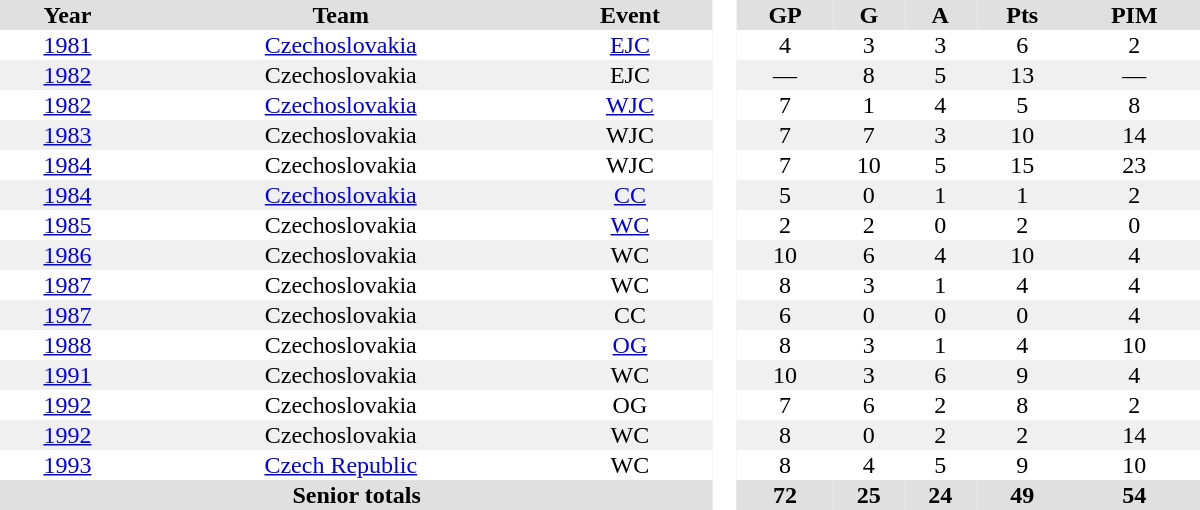<table border="0" cellpadding="1" cellspacing="0" style="text-align:center; width:50em">
<tr ALIGN="center" bgcolor="#e0e0e0">
<th>Year</th>
<th>Team</th>
<th>Event</th>
<th rowspan="99" bgcolor="#ffffff"> </th>
<th>GP</th>
<th>G</th>
<th>A</th>
<th>Pts</th>
<th>PIM</th>
</tr>
<tr>
<td><a href='#'>1981</a></td>
<td><a href='#'>Czechoslovakia</a></td>
<td><a href='#'>EJC</a></td>
<td>4</td>
<td>3</td>
<td>3</td>
<td>6</td>
<td>2</td>
</tr>
<tr bgcolor="#f0f0f0">
<td><a href='#'>1982</a></td>
<td>Czechoslovakia</td>
<td>EJC</td>
<td>—</td>
<td>8</td>
<td>5</td>
<td>13</td>
<td>—</td>
</tr>
<tr>
<td><a href='#'>1982</a></td>
<td><a href='#'>Czechoslovakia</a></td>
<td><a href='#'>WJC</a></td>
<td>7</td>
<td>1</td>
<td>4</td>
<td>5</td>
<td>8</td>
</tr>
<tr bgcolor="#f0f0f0">
<td><a href='#'>1983</a></td>
<td>Czechoslovakia</td>
<td>WJC</td>
<td>7</td>
<td>7</td>
<td>3</td>
<td>10</td>
<td>14</td>
</tr>
<tr>
<td><a href='#'>1984</a></td>
<td>Czechoslovakia</td>
<td>WJC</td>
<td>7</td>
<td>10</td>
<td>5</td>
<td>15</td>
<td>23</td>
</tr>
<tr bgcolor="#f0f0f0">
<td><a href='#'>1984</a></td>
<td><a href='#'>Czechoslovakia</a></td>
<td><a href='#'>CC</a></td>
<td>5</td>
<td>0</td>
<td>1</td>
<td>1</td>
<td>2</td>
</tr>
<tr>
<td><a href='#'>1985</a></td>
<td>Czechoslovakia</td>
<td><a href='#'>WC</a></td>
<td>2</td>
<td>2</td>
<td>0</td>
<td>2</td>
<td>0</td>
</tr>
<tr bgcolor="#f0f0f0">
<td><a href='#'>1986</a></td>
<td>Czechoslovakia</td>
<td>WC</td>
<td>10</td>
<td>6</td>
<td>4</td>
<td>10</td>
<td>4</td>
</tr>
<tr>
<td><a href='#'>1987</a></td>
<td>Czechoslovakia</td>
<td>WC</td>
<td>8</td>
<td>3</td>
<td>1</td>
<td>4</td>
<td>4</td>
</tr>
<tr bgcolor="#f0f0f0">
<td><a href='#'>1987</a></td>
<td>Czechoslovakia</td>
<td>CC</td>
<td>6</td>
<td>0</td>
<td>0</td>
<td>0</td>
<td>4</td>
</tr>
<tr>
<td><a href='#'>1988</a></td>
<td>Czechoslovakia</td>
<td><a href='#'>OG</a></td>
<td>8</td>
<td>3</td>
<td>1</td>
<td>4</td>
<td>10</td>
</tr>
<tr bgcolor="#f0f0f0">
<td><a href='#'>1991</a></td>
<td>Czechoslovakia</td>
<td>WC</td>
<td>10</td>
<td>3</td>
<td>6</td>
<td>9</td>
<td>4</td>
</tr>
<tr>
<td><a href='#'>1992</a></td>
<td>Czechoslovakia</td>
<td>OG</td>
<td>7</td>
<td>6</td>
<td>2</td>
<td>8</td>
<td>2</td>
</tr>
<tr bgcolor="#f0f0f0">
<td><a href='#'>1992</a></td>
<td>Czechoslovakia</td>
<td>WC</td>
<td>8</td>
<td>0</td>
<td>2</td>
<td>2</td>
<td>14</td>
</tr>
<tr>
<td><a href='#'>1993</a></td>
<td><a href='#'>Czech Republic</a></td>
<td>WC</td>
<td>8</td>
<td>4</td>
<td>5</td>
<td>9</td>
<td>10</td>
</tr>
<tr bgcolor="#e0e0e0">
<th colspan=3>Senior totals</th>
<th>72</th>
<th>25</th>
<th>24</th>
<th>49</th>
<th>54</th>
</tr>
</table>
